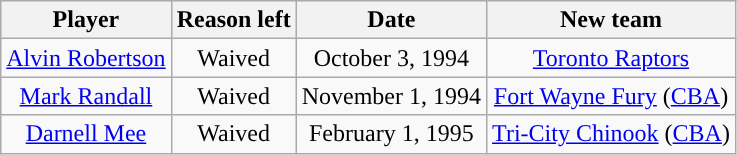<table class="wikitable sortable sortable" style="text-align: center">
<tr>
<th>Player</th>
<th>Reason left</th>
<th>Date</th>
<th>New team</th>
</tr>
<tr>
<td><a href='#'>Alvin Robertson</a></td>
<td>Waived</td>
<td>October 3, 1994</td>
<td><a href='#'>Toronto Raptors</a></td>
</tr>
<tr>
<td><a href='#'>Mark Randall</a></td>
<td>Waived</td>
<td>November 1, 1994</td>
<td><a href='#'>Fort Wayne Fury</a> (<a href='#'>CBA</a>)</td>
</tr>
<tr>
<td><a href='#'>Darnell Mee</a></td>
<td>Waived</td>
<td>February 1, 1995</td>
<td><a href='#'>Tri-City Chinook</a> (<a href='#'>CBA</a>)</td>
</tr>
</table>
